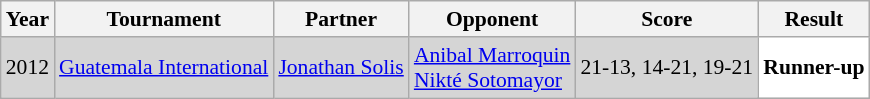<table class="sortable wikitable" style="font-size: 90%;">
<tr>
<th>Year</th>
<th>Tournament</th>
<th>Partner</th>
<th>Opponent</th>
<th>Score</th>
<th>Result</th>
</tr>
<tr style="background:#D5D5D5">
<td align="center">2012</td>
<td align="left"><a href='#'>Guatemala International</a></td>
<td align="left"> <a href='#'>Jonathan Solis</a></td>
<td align="left"> <a href='#'>Anibal Marroquin</a><br> <a href='#'>Nikté Sotomayor</a></td>
<td align="left">21-13, 14-21, 19-21</td>
<td style="text-align:left; background:white"> <strong>Runner-up</strong></td>
</tr>
</table>
